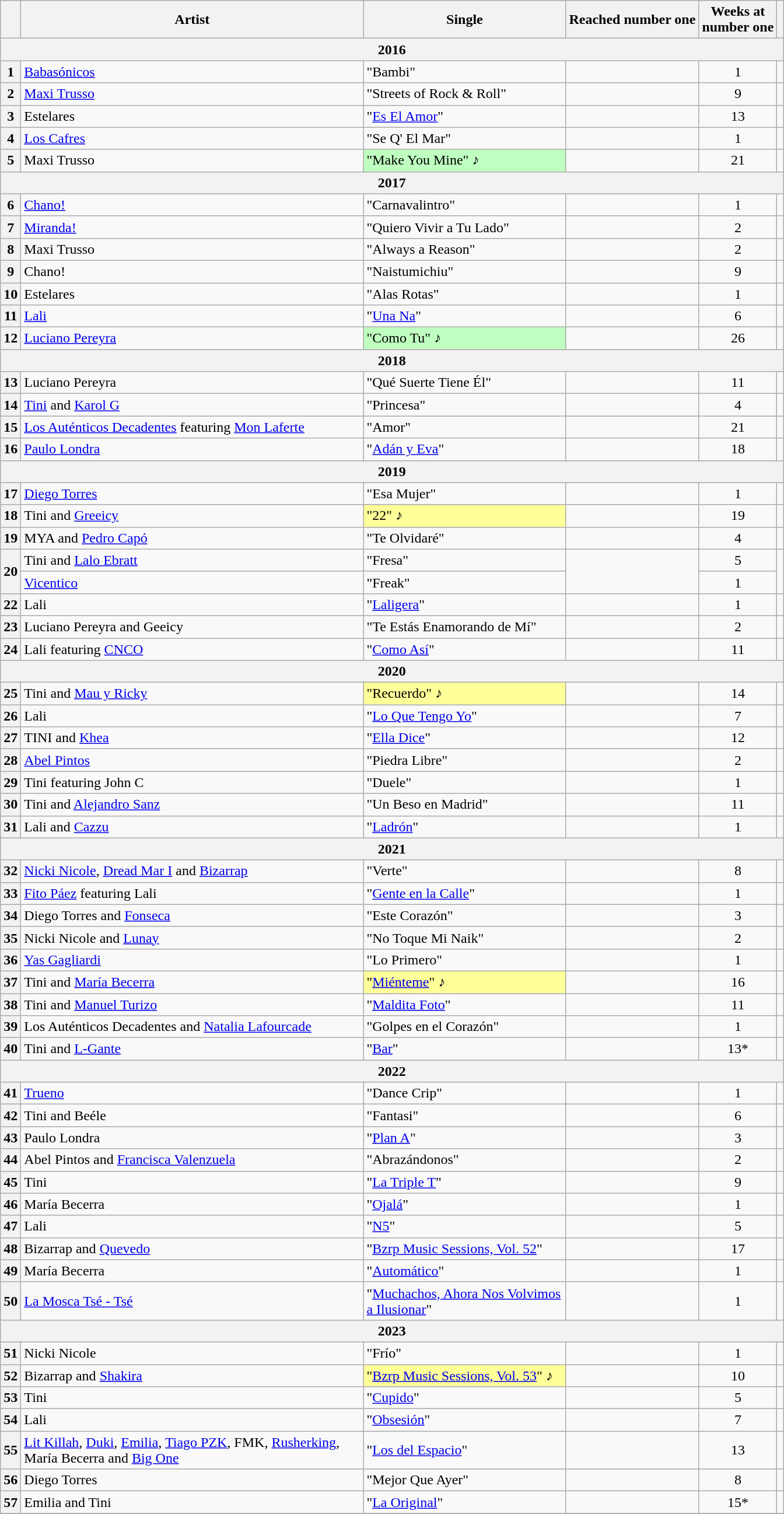<table class="wikitable plainrowheaders sortable">
<tr>
<th scope="col"></th>
<th scope="col" style="width:24em;">Artist</th>
<th scope="col" style="width:14em;">Single</th>
<th scope="col">Reached number one</th>
<th scope="col">Weeks at<br>number one</th>
<th scope="col"></th>
</tr>
<tr>
<th colspan="7">2016</th>
</tr>
<tr>
<th scope="row" style="text-align:center;">1</th>
<td><a href='#'>Babasónicos</a></td>
<td>"Bambi"</td>
<td></td>
<td align="center">1</td>
<td align="center"></td>
</tr>
<tr>
<th scope="row" style="text-align:center;">2</th>
<td><a href='#'>Maxi Trusso</a></td>
<td>"Streets of Rock & Roll"</td>
<td></td>
<td align="center">9</td>
<td align="center"></td>
</tr>
<tr>
<th scope="row" style="text-align:center;">3</th>
<td>Estelares</td>
<td>"<a href='#'>Es El Amor</a>"</td>
<td></td>
<td align="center">13</td>
<td align="center"></td>
</tr>
<tr>
<th scope="row" style="text-align:center;">4</th>
<td><a href='#'>Los Cafres</a></td>
<td>"Se Q' El Mar"</td>
<td></td>
<td align="center">1</td>
<td align="center"></td>
</tr>
<tr>
<th scope="row" style="text-align:center;">5</th>
<td>Maxi Trusso</td>
<td bgcolor="#BFFFC0">"Make You Mine" ♪</td>
<td></td>
<td align="center">21</td>
<td align="center"></td>
</tr>
<tr>
<th colspan="7">2017</th>
</tr>
<tr>
<th scope="row" style="text-align:center;">6</th>
<td><a href='#'>Chano!</a></td>
<td>"Carnavalintro"</td>
<td></td>
<td align="center">1</td>
<td align="center"></td>
</tr>
<tr>
<th scope="row" style="text-align:center;">7</th>
<td><a href='#'>Miranda!</a></td>
<td>"Quiero Vivir a Tu Lado"</td>
<td></td>
<td align="center">2</td>
<td align="center"></td>
</tr>
<tr>
<th scope="row" style="text-align:center;">8</th>
<td>Maxi Trusso</td>
<td>"Always a Reason"</td>
<td></td>
<td align="center">2</td>
<td align="center"></td>
</tr>
<tr>
<th scope="row" style="text-align:center;">9</th>
<td>Chano!</td>
<td>"Naistumichiu"</td>
<td></td>
<td align="center">9</td>
<td align="center"></td>
</tr>
<tr>
<th scope="row" style="text-align:center;">10</th>
<td>Estelares</td>
<td>"Alas Rotas"</td>
<td></td>
<td align="center">1</td>
<td align="center"></td>
</tr>
<tr>
<th scope="row" style="text-align:center;">11</th>
<td><a href='#'>Lali</a></td>
<td>"<a href='#'>Una Na</a>"</td>
<td></td>
<td align="center">6</td>
<td align="center"></td>
</tr>
<tr>
<th scope="row" style="text-align:center;">12</th>
<td><a href='#'>Luciano Pereyra</a></td>
<td bgcolor="#BFFFC0">"Como Tu" ♪</td>
<td></td>
<td align="center">26</td>
<td align="center"></td>
</tr>
<tr>
<th colspan="7">2018</th>
</tr>
<tr>
<th scope="row" style="text-align:center;">13</th>
<td>Luciano Pereyra</td>
<td>"Qué Suerte Tiene Él"</td>
<td></td>
<td align="center">11</td>
<td align="center"></td>
</tr>
<tr>
<th scope="row" style="text-align:center;">14</th>
<td><a href='#'>Tini</a> and <a href='#'>Karol G</a></td>
<td>"Princesa"</td>
<td></td>
<td align="center">4</td>
<td align="center"></td>
</tr>
<tr>
<th scope="row" style="text-align:center;">15</th>
<td><a href='#'>Los Auténticos Decadentes</a> featuring <a href='#'>Mon Laferte</a></td>
<td>"Amor"</td>
<td></td>
<td align="center">21</td>
<td align="center"></td>
</tr>
<tr>
<th scope="row" style="text-align:center;">16</th>
<td><a href='#'>Paulo Londra</a></td>
<td>"<a href='#'>Adán y Eva</a>"</td>
<td></td>
<td align="center">18</td>
<td align="center"></td>
</tr>
<tr>
<th colspan="7">2019</th>
</tr>
<tr>
<th scope="row" style="text-align:center;">17</th>
<td><a href='#'>Diego Torres</a></td>
<td>"Esa Mujer"</td>
<td></td>
<td align="center">1</td>
<td align="center"></td>
</tr>
<tr>
<th scope="row" style="text-align:center;">18</th>
<td>Tini and <a href='#'>Greeicy</a></td>
<td bgcolor="#FFFF99">"22" ♪</td>
<td></td>
<td align="center">19</td>
<td align="center"></td>
</tr>
<tr>
<th scope="row" style="text-align:center;">19</th>
<td>MYA and <a href='#'>Pedro Capó</a></td>
<td>"Te Olvidaré"</td>
<td></td>
<td align="center">4</td>
<td align="center"></td>
</tr>
<tr>
<th scope="row" style="text-align:center;" rowspan="2">20</th>
<td>Tini and <a href='#'>Lalo Ebratt</a></td>
<td>"Fresa"</td>
<td rowspan="2"></td>
<td align="center">5</td>
<td align="center" rowspan="2"></td>
</tr>
<tr>
<td><a href='#'>Vicentico</a></td>
<td>"Freak"</td>
<td align="center">1</td>
</tr>
<tr>
<th scope="row" style="text-align:center;">22</th>
<td>Lali</td>
<td>"<a href='#'>Laligera</a>"</td>
<td></td>
<td align="center">1</td>
<td align="center"></td>
</tr>
<tr>
<th scope="row" style="text-align:center;">23</th>
<td>Luciano Pereyra and Geeicy</td>
<td>"Te Estás Enamorando de Mí"</td>
<td></td>
<td align="center">2</td>
<td align="center"></td>
</tr>
<tr>
<th scope="row" style="text-align:center;">24</th>
<td>Lali featuring <a href='#'>CNCO</a></td>
<td>"<a href='#'>Como Así</a>"</td>
<td></td>
<td align="center">11</td>
<td align="center"></td>
</tr>
<tr>
<th colspan="7">2020</th>
</tr>
<tr>
<th scope="row" style="text-align:center;">25</th>
<td>Tini and <a href='#'>Mau y Ricky</a></td>
<td bgcolor="#FFFF99">"Recuerdo" ♪</td>
<td></td>
<td align="center">14</td>
<td align="center"></td>
</tr>
<tr>
<th scope="row" style="text-align:center;">26</th>
<td>Lali</td>
<td>"<a href='#'>Lo Que Tengo Yo</a>"</td>
<td></td>
<td align="center">7</td>
<td align="center"></td>
</tr>
<tr>
<th scope="row" style="text-align:center;">27</th>
<td>TINI and <a href='#'>Khea</a></td>
<td>"<a href='#'>Ella Dice</a>"</td>
<td></td>
<td align="center">12</td>
<td align="center"></td>
</tr>
<tr>
<th scope="row" style="text-align:center;">28</th>
<td><a href='#'>Abel Pintos</a></td>
<td>"Piedra Libre"</td>
<td></td>
<td align="center">2</td>
<td align="center"></td>
</tr>
<tr>
<th scope="row" style="text-align:center;">29</th>
<td>Tini featuring John C</td>
<td>"Duele"</td>
<td></td>
<td align="center">1</td>
<td align="center"></td>
</tr>
<tr>
<th scope="row" style="text-align:center;">30</th>
<td>Tini and <a href='#'>Alejandro Sanz</a></td>
<td>"Un Beso en Madrid"</td>
<td></td>
<td align="center">11</td>
<td align="center"></td>
</tr>
<tr>
<th scope="row" style="text-align:center;">31</th>
<td>Lali and <a href='#'>Cazzu</a></td>
<td>"<a href='#'>Ladrón</a>"</td>
<td></td>
<td align="center">1</td>
<td align="center"></td>
</tr>
<tr>
<th colspan="7">2021</th>
</tr>
<tr>
<th scope="row" style="text-align:center;">32</th>
<td><a href='#'>Nicki Nicole</a>, <a href='#'>Dread Mar I</a> and <a href='#'>Bizarrap</a></td>
<td>"Verte"</td>
<td></td>
<td align="center">8</td>
<td align="center"></td>
</tr>
<tr>
<th scope="row" style="text-align:center;">33</th>
<td><a href='#'>Fito Páez</a> featuring Lali</td>
<td>"<a href='#'>Gente en la Calle</a>"</td>
<td></td>
<td align="center">1</td>
<td align="center"></td>
</tr>
<tr>
<th scope="row" style="text-align:center;">34</th>
<td>Diego Torres and <a href='#'>Fonseca</a></td>
<td>"Este Corazón"</td>
<td></td>
<td align="center">3</td>
<td align="center"></td>
</tr>
<tr>
<th scope="row" style="text-align:center;">35</th>
<td>Nicki Nicole and <a href='#'>Lunay</a></td>
<td>"No Toque Mi Naik"</td>
<td></td>
<td align="center">2</td>
<td align="center"></td>
</tr>
<tr>
<th scope="row" style="text-align:center;">36</th>
<td><a href='#'>Yas Gagliardi</a></td>
<td>"Lo Primero"</td>
<td></td>
<td align="center">1</td>
<td align="center"></td>
</tr>
<tr>
<th scope="row" style="text-align:center;">37</th>
<td>Tini and <a href='#'>María Becerra</a></td>
<td bgcolor="#FFFF99">"<a href='#'>Miénteme</a>" ♪</td>
<td></td>
<td align="center">16</td>
<td align="center"></td>
</tr>
<tr>
<th scope="row" style="text-align:center;">38</th>
<td>Tini and <a href='#'>Manuel Turizo</a></td>
<td>"<a href='#'>Maldita Foto</a>"</td>
<td></td>
<td align="center">11</td>
<td align="center"></td>
</tr>
<tr>
<th scope="row" style="text-align:center;">39</th>
<td>Los Auténticos Decadentes and <a href='#'>Natalia Lafourcade</a></td>
<td>"Golpes en el Corazón"</td>
<td></td>
<td align="center">1</td>
<td align="center"></td>
</tr>
<tr>
<th scope="row" style="text-align:center;">40</th>
<td>Tini and <a href='#'>L-Gante</a></td>
<td>"<a href='#'>Bar</a>"</td>
<td></td>
<td align="center">13*</td>
<td align="center"></td>
</tr>
<tr>
<th colspan="7">2022</th>
</tr>
<tr>
<th scope="row" style="text-align:center;">41</th>
<td><a href='#'>Trueno</a></td>
<td>"Dance Crip"</td>
<td></td>
<td align="center">1</td>
<td align="center"></td>
</tr>
<tr>
<th scope="row" style="text-align:center;">42</th>
<td>Tini and Beéle</td>
<td>"Fantasi"</td>
<td></td>
<td align="center">6</td>
<td align="center"></td>
</tr>
<tr>
<th scope="row" style="text-align:center;">43</th>
<td>Paulo Londra</td>
<td>"<a href='#'>Plan A</a>"</td>
<td></td>
<td align="center">3</td>
<td align="center"></td>
</tr>
<tr>
<th scope="row" style="text-align:center;">44</th>
<td>Abel Pintos and <a href='#'>Francisca Valenzuela</a></td>
<td>"Abrazándonos"</td>
<td></td>
<td align="center">2</td>
<td align="center"></td>
</tr>
<tr>
<th scope="row" style="text-align:center;">45</th>
<td>Tini</td>
<td>"<a href='#'>La Triple T</a>"</td>
<td></td>
<td align="center">9</td>
<td align="center"></td>
</tr>
<tr>
<th scope="row" style="text-align:center;">46</th>
<td>María Becerra</td>
<td>"<a href='#'>Ojalá</a>"</td>
<td></td>
<td align="center">1</td>
<td align="center"></td>
</tr>
<tr>
<th scope="row" style="text-align:center;">47</th>
<td>Lali</td>
<td>"<a href='#'>N5</a>"</td>
<td></td>
<td align="center">5</td>
<td align="center"></td>
</tr>
<tr>
<th scope="row" style="text-align:center;">48</th>
<td>Bizarrap and <a href='#'>Quevedo</a></td>
<td>"<a href='#'>Bzrp Music Sessions, Vol. 52</a>"</td>
<td></td>
<td align="center">17</td>
<td align="center"></td>
</tr>
<tr>
<th scope="row" style="text-align:center;">49</th>
<td>María Becerra</td>
<td>"<a href='#'>Automático</a>"</td>
<td></td>
<td align="center">1</td>
<td align="center"></td>
</tr>
<tr>
<th scope="row" style="text-align:center;">50</th>
<td><a href='#'>La Mosca Tsé - Tsé</a></td>
<td>"<a href='#'>Muchachos, Ahora Nos Volvimos a Ilusionar</a>"</td>
<td></td>
<td align="center">1</td>
<td align="center"></td>
</tr>
<tr>
<th colspan="7">2023</th>
</tr>
<tr>
<th scope="row" style="text-align:center;">51</th>
<td>Nicki Nicole</td>
<td>"Frío"</td>
<td></td>
<td align="center">1</td>
<td align="center"></td>
</tr>
<tr>
<th scope="row" style="text-align:center;">52</th>
<td>Bizarrap and <a href='#'>Shakira</a></td>
<td bgcolor="#FFFF99">"<a href='#'>Bzrp Music Sessions, Vol. 53</a>" ♪</td>
<td></td>
<td align="center">10</td>
<td align="center"></td>
</tr>
<tr>
<th scope="row" style="text-align:center;">53</th>
<td>Tini</td>
<td>"<a href='#'>Cupido</a>"</td>
<td></td>
<td align="center">5</td>
<td align="center"></td>
</tr>
<tr>
<th scope="row" style="text-align:center;">54</th>
<td>Lali</td>
<td>"<a href='#'>Obsesión</a>"</td>
<td></td>
<td align="center">7</td>
<td align="center"></td>
</tr>
<tr>
<th scope="row" style="text-align:center;">55</th>
<td><a href='#'>Lit Killah</a>, <a href='#'>Duki</a>, <a href='#'>Emilia</a>, <a href='#'>Tiago PZK</a>, FMK, <a href='#'>Rusherking</a>, María Becerra and <a href='#'>Big One</a></td>
<td>"<a href='#'>Los del Espacio</a>"</td>
<td></td>
<td align="center">13</td>
<td align="center"></td>
</tr>
<tr>
<th scope="row" style="text-align:center;">56</th>
<td>Diego Torres</td>
<td>"Mejor Que Ayer"</td>
<td></td>
<td align="center">8</td>
<td align="center"></td>
</tr>
<tr>
<th scope="row" style="text-align:center;">57</th>
<td>Emilia and Tini</td>
<td>"<a href='#'>La Original</a>"</td>
<td></td>
<td align="center">15*</td>
<td align="center"></td>
</tr>
<tr>
</tr>
</table>
